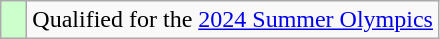<table class="wikitable" style="text-align: left;">
<tr>
<td width=10px bgcolor=#ccffcc></td>
<td>Qualified for the <a href='#'>2024 Summer Olympics</a></td>
</tr>
</table>
